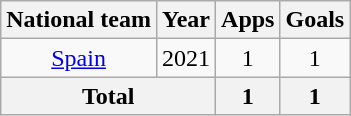<table class="wikitable" style="text-align:center">
<tr>
<th>National team</th>
<th>Year</th>
<th>Apps</th>
<th>Goals</th>
</tr>
<tr>
<td rowspan="1"><a href='#'>Spain</a></td>
<td>2021</td>
<td>1</td>
<td>1</td>
</tr>
<tr>
<th colspan="2">Total</th>
<th>1</th>
<th>1</th>
</tr>
</table>
